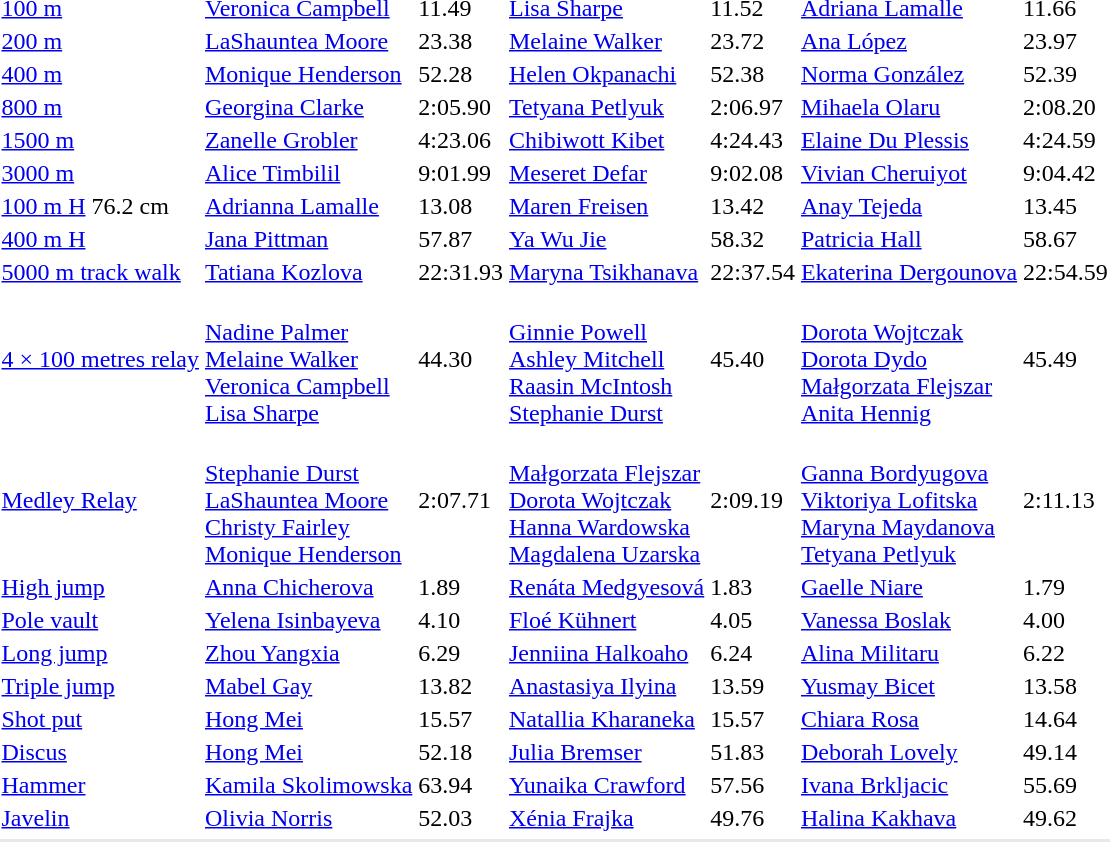<table>
<tr>
<td><a href='#'>100 m</a></td>
<td><a href='#'>Veronica Campbell</a><br></td>
<td>11.49</td>
<td><a href='#'>Lisa Sharpe</a><br></td>
<td>11.52</td>
<td><a href='#'>Adriana Lamalle</a><br></td>
<td>11.66</td>
</tr>
<tr>
<td><a href='#'>200 m</a></td>
<td><a href='#'>LaShauntea Moore</a><br></td>
<td>23.38</td>
<td><a href='#'>Melaine Walker</a><br></td>
<td>23.72</td>
<td><a href='#'>Ana López</a><br></td>
<td>23.97</td>
</tr>
<tr>
<td><a href='#'>400 m</a></td>
<td><a href='#'>Monique Henderson</a><br></td>
<td>52.28</td>
<td><a href='#'>Helen Okpanachi</a><br></td>
<td>52.38</td>
<td><a href='#'>Norma González</a><br></td>
<td>52.39</td>
</tr>
<tr>
<td><a href='#'>800 m</a></td>
<td><a href='#'>Georgina Clarke</a><br></td>
<td>2:05.90</td>
<td><a href='#'>Tetyana Petlyuk</a><br></td>
<td>2:06.97</td>
<td><a href='#'>Mihaela Olaru</a><br></td>
<td>2:08.20</td>
</tr>
<tr>
<td><a href='#'>1500 m</a></td>
<td><a href='#'>Zanelle Grobler</a><br></td>
<td>4:23.06</td>
<td><a href='#'>Chibiwott Kibet</a><br></td>
<td>4:24.43</td>
<td><a href='#'>Elaine Du Plessis</a><br></td>
<td>4:24.59</td>
</tr>
<tr>
<td><a href='#'>3000 m</a></td>
<td><a href='#'>Alice Timbilil</a><br></td>
<td>9:01.99</td>
<td><a href='#'>Meseret Defar</a><br></td>
<td>9:02.08</td>
<td><a href='#'>Vivian Cheruiyot</a><br></td>
<td>9:04.42</td>
</tr>
<tr>
<td><a href='#'>100 m H</a> 76.2 cm</td>
<td><a href='#'>Adrianna Lamalle</a><br></td>
<td>13.08</td>
<td><a href='#'>Maren Freisen</a><br></td>
<td>13.42</td>
<td><a href='#'>Anay Tejeda</a><br></td>
<td>13.45</td>
</tr>
<tr>
<td><a href='#'>400 m H</a></td>
<td><a href='#'>Jana Pittman</a><br></td>
<td>57.87</td>
<td><a href='#'>Ya Wu Jie</a><br></td>
<td>58.32</td>
<td><a href='#'>Patricia Hall</a><br></td>
<td>58.67</td>
</tr>
<tr>
<td><a href='#'>5000 m track walk</a></td>
<td><a href='#'>Tatiana Kozlova</a><br></td>
<td>22:31.93</td>
<td><a href='#'>Maryna Tsikhanava</a><br></td>
<td>22:37.54</td>
<td><a href='#'>Ekaterina Dergounova</a><br></td>
<td>22:54.59</td>
</tr>
<tr>
<td><a href='#'>4 × 100 metres relay</a></td>
<td><br><a href='#'>Nadine Palmer</a><br><a href='#'>Melaine Walker</a><br><a href='#'>Veronica Campbell</a><br><a href='#'>Lisa Sharpe</a></td>
<td>44.30</td>
<td><br><a href='#'>Ginnie Powell</a><br><a href='#'>Ashley Mitchell</a><br><a href='#'>Raasin McIntosh</a><br><a href='#'>Stephanie Durst</a></td>
<td>45.40</td>
<td><br><a href='#'>Dorota Wojtczak</a><br><a href='#'>Dorota Dydo</a><br><a href='#'>Małgorzata Flejszar</a><br><a href='#'>Anita Hennig</a></td>
<td>45.49</td>
</tr>
<tr>
<td><a href='#'>Medley Relay</a></td>
<td><br><a href='#'>Stephanie Durst</a><br><a href='#'>LaShauntea Moore</a><br><a href='#'>Christy Fairley</a><br><a href='#'>Monique Henderson</a></td>
<td>2:07.71</td>
<td><br><a href='#'>Małgorzata Flejszar</a><br><a href='#'>Dorota Wojtczak</a><br><a href='#'>Hanna Wardowska</a><br><a href='#'>Magdalena Uzarska</a></td>
<td>2:09.19</td>
<td><br><a href='#'>Ganna Bordyugova</a><br><a href='#'>Viktoriya Lofitska</a><br><a href='#'>Maryna Maydanova</a><br><a href='#'>Tetyana Petlyuk</a></td>
<td>2:11.13</td>
</tr>
<tr>
<td><a href='#'>High jump</a></td>
<td><a href='#'>Anna Chicherova</a><br></td>
<td>1.89</td>
<td><a href='#'>Renáta Medgyesová</a><br></td>
<td>1.83</td>
<td><a href='#'>Gaelle Niare</a><br></td>
<td>1.79</td>
</tr>
<tr>
<td><a href='#'>Pole vault</a></td>
<td><a href='#'>Yelena Isinbayeva</a><br></td>
<td>4.10</td>
<td><a href='#'>Floé Kühnert</a><br></td>
<td>4.05</td>
<td><a href='#'>Vanessa Boslak</a><br></td>
<td>4.00</td>
</tr>
<tr>
<td><a href='#'>Long jump</a></td>
<td><a href='#'>Zhou Yangxia</a><br></td>
<td>6.29</td>
<td><a href='#'>Jenniina Halkoaho</a><br></td>
<td>6.24</td>
<td><a href='#'>Alina Militaru</a><br></td>
<td>6.22</td>
</tr>
<tr>
<td><a href='#'>Triple jump</a></td>
<td><a href='#'>Mabel Gay</a><br></td>
<td>13.82</td>
<td><a href='#'>Anastasiya Ilyina</a><br></td>
<td>13.59</td>
<td><a href='#'>Yusmay Bicet</a><br></td>
<td>13.58</td>
</tr>
<tr>
<td><a href='#'>Shot put</a></td>
<td><a href='#'>Hong Mei</a><br></td>
<td>15.57</td>
<td><a href='#'>Natallia Kharaneka</a><br></td>
<td>15.57</td>
<td><a href='#'>Chiara Rosa</a><br></td>
<td>14.64</td>
</tr>
<tr>
<td><a href='#'>Discus</a></td>
<td><a href='#'>Hong Mei</a><br></td>
<td>52.18</td>
<td><a href='#'>Julia Bremser</a><br></td>
<td>51.83</td>
<td><a href='#'>Deborah Lovely</a><br></td>
<td>49.14</td>
</tr>
<tr>
<td><a href='#'>Hammer</a></td>
<td><a href='#'>Kamila Skolimowska</a><br></td>
<td>63.94</td>
<td><a href='#'>Yunaika Crawford</a><br></td>
<td>57.56</td>
<td><a href='#'>Ivana Brkljacic</a><br></td>
<td>55.69</td>
</tr>
<tr>
<td><a href='#'>Javelin</a></td>
<td><a href='#'>Olivia Norris</a><br></td>
<td>52.03</td>
<td><a href='#'>Xénia Frajka</a><br></td>
<td>49.76</td>
<td><a href='#'>Halina Kakhava</a><br></td>
<td>49.62</td>
</tr>
<tr>
</tr>
<tr bgcolor= e8e8e8>
<td colspan=7></td>
</tr>
</table>
